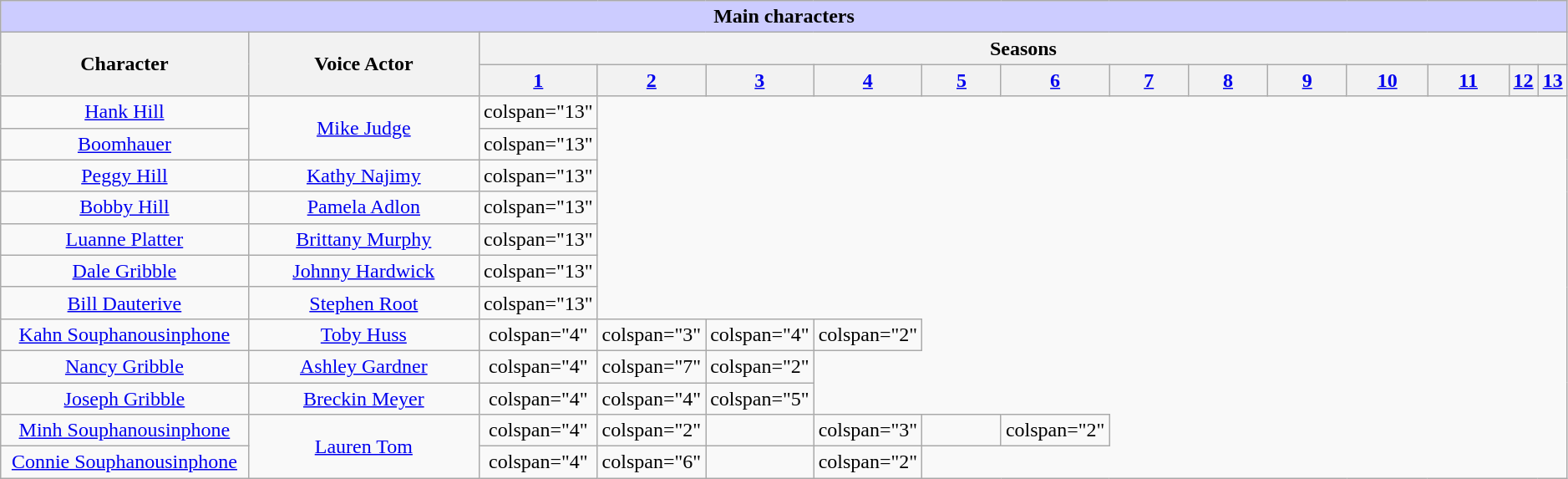<table class="wikitable plainrowheaders" style="text-align:center; width:99%">
<tr>
<th colspan="15" style="background:#ccf;">Main characters</th>
</tr>
<tr>
<th scope="col" rowspan="2" style="width:17%">Character</th>
<th scope="col" rowspan="2" style="width:17%">Voice Actor</th>
<th scope="col" colspan="13">Seasons</th>
</tr>
<tr>
<th style="width:6%"><a href='#'>1</a></th>
<th style="width:6%"><a href='#'>2</a></th>
<th style="width:6%"><a href='#'>3</a></th>
<th style="width:6%"><a href='#'>4</a></th>
<th style="width:6%"><a href='#'>5</a></th>
<th style="width:6%"><a href='#'>6</a></th>
<th style="width:6%"><a href='#'>7</a></th>
<th style="width:6%"><a href='#'>8</a></th>
<th style="width:6%"><a href='#'>9</a></th>
<th style="width:6%"><a href='#'>10</a></th>
<th style="width:6%"><a href='#'>11</a></th>
<th style="width:6%"><a href='#'>12</a></th>
<th style="width:6%"><a href='#'>13</a></th>
</tr>
<tr>
<td scope="row"><a href='#'>Hank Hill</a></td>
<td rowspan="2"><a href='#'>Mike Judge</a></td>
<td>colspan="13" </td>
</tr>
<tr>
<td scope="row"><a href='#'>Boomhauer</a></td>
<td>colspan="13" </td>
</tr>
<tr>
<td scope="row"><a href='#'>Peggy Hill</a></td>
<td><a href='#'>Kathy Najimy</a></td>
<td>colspan="13" </td>
</tr>
<tr>
<td scope="row"><a href='#'>Bobby Hill</a></td>
<td><a href='#'>Pamela Adlon</a></td>
<td>colspan="13" </td>
</tr>
<tr>
<td scope="row"><a href='#'>Luanne Platter</a></td>
<td><a href='#'>Brittany Murphy</a></td>
<td>colspan="13" </td>
</tr>
<tr>
<td scope="row"><a href='#'>Dale Gribble</a></td>
<td><a href='#'>Johnny Hardwick</a></td>
<td>colspan="13" </td>
</tr>
<tr>
<td scope="row"><a href='#'>Bill Dauterive</a></td>
<td><a href='#'>Stephen Root</a></td>
<td>colspan="13" </td>
</tr>
<tr>
<td scope="row"><a href='#'>Kahn Souphanousinphone</a></td>
<td><a href='#'>Toby Huss</a></td>
<td>colspan="4" </td>
<td>colspan="3" </td>
<td>colspan="4" </td>
<td>colspan="2" </td>
</tr>
<tr>
<td scope="row"><a href='#'>Nancy Gribble</a></td>
<td><a href='#'>Ashley Gardner</a></td>
<td>colspan="4" </td>
<td>colspan="7" </td>
<td>colspan="2" </td>
</tr>
<tr>
<td scope="row"><a href='#'>Joseph Gribble</a></td>
<td><a href='#'>Breckin Meyer</a></td>
<td>colspan="4" </td>
<td>colspan="4" </td>
<td>colspan="5" </td>
</tr>
<tr>
<td scope="row"><a href='#'>Minh Souphanousinphone</a></td>
<td rowspan="2"><a href='#'>Lauren Tom</a></td>
<td>colspan="4" </td>
<td>colspan="2" </td>
<td></td>
<td>colspan="3" </td>
<td></td>
<td>colspan="2" </td>
</tr>
<tr>
<td scope="row"><a href='#'>Connie Souphanousinphone</a></td>
<td>colspan="4" </td>
<td>colspan="6" </td>
<td></td>
<td>colspan="2" </td>
</tr>
</table>
